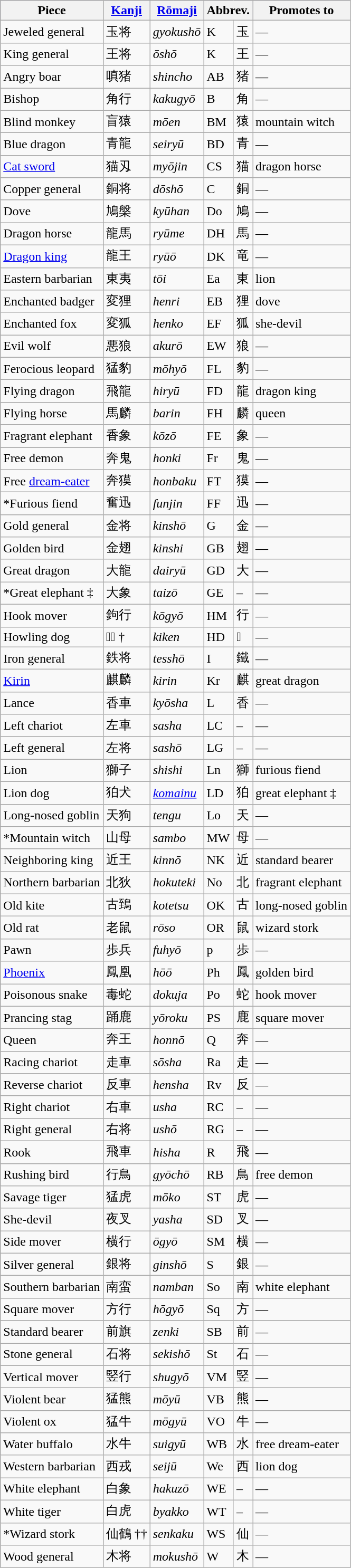<table class=wikitable>
<tr style="background:#d0d0f0;">
<th>Piece</th>
<th><a href='#'>Kanji</a></th>
<th><a href='#'>Rōmaji</a></th>
<th colspan=2>Abbrev.</th>
<th>Promotes to</th>
</tr>
<tr>
<td>Jeweled general</td>
<td>玉将</td>
<td><em>gyokushō</em></td>
<td>K</td>
<td>玉</td>
<td>—</td>
</tr>
<tr>
<td>King general</td>
<td>王将</td>
<td><em>ōshō</em></td>
<td>K</td>
<td>王</td>
<td>—</td>
</tr>
<tr>
<td>Angry boar</td>
<td>嗔猪</td>
<td><em>shincho</em></td>
<td>AB</td>
<td>猪</td>
<td>—</td>
</tr>
<tr>
<td>Bishop</td>
<td>角行</td>
<td><em>kakugyō</em></td>
<td>B</td>
<td>角</td>
<td>—</td>
</tr>
<tr>
<td>Blind monkey</td>
<td>盲猿</td>
<td><em>mōen</em></td>
<td>BM</td>
<td>猿</td>
<td>mountain witch</td>
</tr>
<tr>
<td>Blue dragon</td>
<td>青龍</td>
<td><em>seiryū</em></td>
<td>BD</td>
<td>青</td>
<td>—</td>
</tr>
<tr>
<td><a href='#'>Cat sword</a></td>
<td>猫刄</td>
<td><em>myōjin</em></td>
<td>CS</td>
<td>猫</td>
<td>dragon horse</td>
</tr>
<tr>
<td>Copper general</td>
<td>銅将</td>
<td><em>dōshō</em></td>
<td>C</td>
<td>銅</td>
<td>—</td>
</tr>
<tr>
<td>Dove</td>
<td>鳩槃</td>
<td><em>kyūhan</em></td>
<td>Do</td>
<td>鳩</td>
<td>—</td>
</tr>
<tr>
<td>Dragon horse</td>
<td>龍馬</td>
<td><em>ryūme</em></td>
<td>DH</td>
<td>馬</td>
<td>—</td>
</tr>
<tr>
<td><a href='#'>Dragon king</a></td>
<td>龍王</td>
<td><em>ryūō</em></td>
<td>DK</td>
<td>竜</td>
<td>—</td>
</tr>
<tr>
<td>Eastern barbarian</td>
<td>東夷</td>
<td><em>tōi</em></td>
<td>Ea</td>
<td>東</td>
<td>lion</td>
</tr>
<tr>
<td>Enchanted badger</td>
<td>変狸</td>
<td><em>henri</em></td>
<td>EB</td>
<td>狸</td>
<td>dove</td>
</tr>
<tr>
<td>Enchanted fox</td>
<td>変狐</td>
<td><em>henko</em></td>
<td>EF</td>
<td>狐</td>
<td>she-devil</td>
</tr>
<tr>
<td>Evil wolf</td>
<td>悪狼</td>
<td><em>akurō</em></td>
<td>EW</td>
<td>狼</td>
<td>—</td>
</tr>
<tr>
<td>Ferocious leopard</td>
<td>猛豹</td>
<td><em>mōhyō</em></td>
<td>FL</td>
<td>豹</td>
<td>—</td>
</tr>
<tr>
<td>Flying dragon</td>
<td>飛龍</td>
<td><em>hiryū</em></td>
<td>FD</td>
<td>龍</td>
<td>dragon king</td>
</tr>
<tr>
<td>Flying horse</td>
<td>馬麟</td>
<td><em>barin</em></td>
<td>FH</td>
<td>麟</td>
<td>queen</td>
</tr>
<tr>
<td>Fragrant elephant</td>
<td>香象</td>
<td><em>kōzō</em></td>
<td>FE</td>
<td>象</td>
<td>—</td>
</tr>
<tr>
<td>Free demon</td>
<td>奔鬼</td>
<td><em>honki</em></td>
<td>Fr</td>
<td>鬼</td>
<td>—</td>
</tr>
<tr>
<td>Free <a href='#'>dream-eater</a></td>
<td>奔獏</td>
<td><em>honbaku</em></td>
<td>FT</td>
<td>獏</td>
<td>—</td>
</tr>
<tr>
<td>*Furious fiend</td>
<td>奮迅</td>
<td><em>funjin</em></td>
<td>FF</td>
<td>迅</td>
<td>—</td>
</tr>
<tr>
<td>Gold general</td>
<td>金将</td>
<td><em>kinshō</em></td>
<td>G</td>
<td>金</td>
<td>—</td>
</tr>
<tr>
<td>Golden bird</td>
<td>金翅</td>
<td><em>kinshi</em></td>
<td>GB</td>
<td>翅</td>
<td>—</td>
</tr>
<tr>
<td>Great dragon</td>
<td>大龍</td>
<td><em>dairyū</em></td>
<td>GD</td>
<td>大</td>
<td>—</td>
</tr>
<tr>
<td>*Great elephant ‡</td>
<td>大象</td>
<td><em>taizō</em></td>
<td>GE</td>
<td>–</td>
<td>—</td>
</tr>
<tr>
<td>Hook mover</td>
<td>鉤行</td>
<td><em>kōgyō</em></td>
<td>HM</td>
<td>行</td>
<td>—</td>
</tr>
<tr>
<td>Howling dog</td>
<td>𠵇犬 †</td>
<td><em>kiken</em></td>
<td>HD</td>
<td>𠵇</td>
<td>—</td>
</tr>
<tr>
<td>Iron general</td>
<td>鉄将</td>
<td><em>tesshō</em></td>
<td>I</td>
<td>鐵</td>
<td>—</td>
</tr>
<tr>
<td><a href='#'>Kirin</a></td>
<td>麒麟</td>
<td><em>kirin</em></td>
<td>Kr</td>
<td>麒</td>
<td>great dragon</td>
</tr>
<tr>
<td>Lance</td>
<td>香車</td>
<td><em>kyōsha</em></td>
<td>L</td>
<td>香</td>
<td>—</td>
</tr>
<tr>
<td>Left chariot</td>
<td>左車</td>
<td><em>sasha</em></td>
<td>LC</td>
<td>–</td>
<td>—</td>
</tr>
<tr>
<td>Left general</td>
<td>左将</td>
<td><em>sashō</em></td>
<td>LG</td>
<td>–</td>
<td>—</td>
</tr>
<tr>
<td>Lion</td>
<td>獅子</td>
<td><em>shishi</em></td>
<td>Ln</td>
<td>獅</td>
<td>furious fiend</td>
</tr>
<tr>
<td>Lion dog</td>
<td>狛犬</td>
<td><em><a href='#'>komainu</a></em></td>
<td>LD</td>
<td>狛</td>
<td>great elephant ‡</td>
</tr>
<tr>
<td>Long-nosed goblin</td>
<td>天狗</td>
<td><em>tengu</em></td>
<td>Lo</td>
<td>天</td>
<td>—</td>
</tr>
<tr>
<td>*Mountain witch</td>
<td>山母</td>
<td><em>sambo</em></td>
<td>MW</td>
<td>母</td>
<td>—</td>
</tr>
<tr>
<td>Neighboring king</td>
<td>近王</td>
<td><em>kinnō</em></td>
<td>NK</td>
<td>近</td>
<td>standard bearer</td>
</tr>
<tr>
<td>Northern barbarian</td>
<td>北狄</td>
<td><em>hokuteki</em></td>
<td>No</td>
<td>北</td>
<td>fragrant elephant</td>
</tr>
<tr>
<td>Old kite</td>
<td>古鵄</td>
<td><em>kotetsu</em></td>
<td>OK</td>
<td>古</td>
<td>long-nosed goblin</td>
</tr>
<tr>
<td>Old rat</td>
<td>老鼠</td>
<td><em>rōso</em></td>
<td>OR</td>
<td>鼠</td>
<td>wizard stork</td>
</tr>
<tr>
<td>Pawn</td>
<td>歩兵</td>
<td><em>fuhyō</em></td>
<td>p</td>
<td>歩</td>
<td>—</td>
</tr>
<tr>
<td><a href='#'>Phoenix</a></td>
<td>鳳凰</td>
<td><em>hōō</em></td>
<td>Ph</td>
<td>鳳</td>
<td>golden bird</td>
</tr>
<tr>
<td>Poisonous snake</td>
<td>毒蛇</td>
<td><em>dokuja</em></td>
<td>Po</td>
<td>蛇</td>
<td>hook mover</td>
</tr>
<tr>
<td>Prancing stag</td>
<td>踊鹿</td>
<td><em>yōroku</em></td>
<td>PS</td>
<td>鹿</td>
<td>square mover</td>
</tr>
<tr>
<td>Queen</td>
<td>奔王</td>
<td><em>honnō</em></td>
<td>Q</td>
<td>奔</td>
<td>—</td>
</tr>
<tr>
<td>Racing chariot</td>
<td>走車</td>
<td><em>sōsha</em></td>
<td>Ra</td>
<td>走</td>
<td>—</td>
</tr>
<tr>
<td>Reverse chariot</td>
<td>反車</td>
<td><em>hensha</em></td>
<td>Rv</td>
<td>反</td>
<td>—</td>
</tr>
<tr>
<td>Right chariot</td>
<td>右車</td>
<td><em>usha</em></td>
<td>RC</td>
<td>–</td>
<td>—</td>
</tr>
<tr>
<td>Right general</td>
<td>右将</td>
<td><em>ushō</em></td>
<td>RG</td>
<td>–</td>
<td>—</td>
</tr>
<tr>
<td>Rook</td>
<td>飛車</td>
<td><em>hisha</em></td>
<td>R</td>
<td>飛</td>
<td>—</td>
</tr>
<tr>
<td>Rushing bird</td>
<td>行鳥</td>
<td><em>gyōchō</em></td>
<td>RB</td>
<td>鳥</td>
<td>free demon</td>
</tr>
<tr>
<td>Savage tiger</td>
<td>猛虎</td>
<td><em>mōko</em></td>
<td>ST</td>
<td>虎</td>
<td>—</td>
</tr>
<tr>
<td>She-devil</td>
<td>夜叉</td>
<td><em>yasha</em></td>
<td>SD</td>
<td>叉</td>
<td>—</td>
</tr>
<tr>
<td>Side mover</td>
<td>横行</td>
<td><em>ōgyō</em></td>
<td>SM</td>
<td>横</td>
<td>—</td>
</tr>
<tr>
<td>Silver general</td>
<td>銀将</td>
<td><em>ginshō</em></td>
<td>S</td>
<td>銀</td>
<td>—</td>
</tr>
<tr>
<td>Southern barbarian</td>
<td>南蛮</td>
<td><em>namban</em></td>
<td>So</td>
<td>南</td>
<td>white elephant</td>
</tr>
<tr>
<td>Square mover</td>
<td>方行</td>
<td><em>hōgyō</em></td>
<td>Sq</td>
<td>方</td>
<td>—</td>
</tr>
<tr>
<td>Standard bearer</td>
<td>前旗</td>
<td><em>zenki</em></td>
<td>SB</td>
<td>前</td>
<td>—</td>
</tr>
<tr>
<td>Stone general</td>
<td>石将</td>
<td><em>sekishō</em></td>
<td>St</td>
<td>石</td>
<td>—</td>
</tr>
<tr>
<td>Vertical mover</td>
<td>竪行</td>
<td><em>shugyō</em></td>
<td>VM</td>
<td>竪</td>
<td>—</td>
</tr>
<tr>
<td>Violent bear</td>
<td>猛熊</td>
<td><em>mōyū</em></td>
<td>VB</td>
<td>熊</td>
<td>—</td>
</tr>
<tr>
<td>Violent ox</td>
<td>猛牛</td>
<td><em>mōgyū</em></td>
<td>VO</td>
<td>牛</td>
<td>—</td>
</tr>
<tr>
<td>Water buffalo</td>
<td>水牛</td>
<td><em>suigyū</em></td>
<td>WB</td>
<td>水</td>
<td>free dream-eater</td>
</tr>
<tr>
<td>Western barbarian</td>
<td>西戎</td>
<td><em>seijū</em></td>
<td>We</td>
<td>西</td>
<td>lion dog</td>
</tr>
<tr>
<td>White elephant</td>
<td>白象</td>
<td><em>hakuzō</em></td>
<td>WE</td>
<td>–</td>
<td>—</td>
</tr>
<tr>
<td>White tiger</td>
<td>白虎</td>
<td><em>byakko</em></td>
<td>WT</td>
<td>–</td>
<td>—</td>
</tr>
<tr>
<td>*Wizard stork</td>
<td>仙鶴 ††</td>
<td><em>senkaku</em></td>
<td>WS</td>
<td>仙</td>
<td>—</td>
</tr>
<tr>
<td>Wood general</td>
<td>木将</td>
<td><em>mokushō</em></td>
<td>W</td>
<td>木</td>
<td>—</td>
</tr>
</table>
